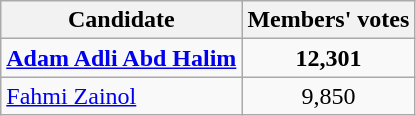<table class="wikitable" style="text-align:center">
<tr>
<th>Candidate</th>
<th>Members' votes</th>
</tr>
<tr>
<td align=left><strong><a href='#'>Adam Adli Abd Halim</a></strong></td>
<td><strong>12,301</strong></td>
</tr>
<tr>
<td align=left><a href='#'>Fahmi Zainol</a></td>
<td>9,850</td>
</tr>
</table>
